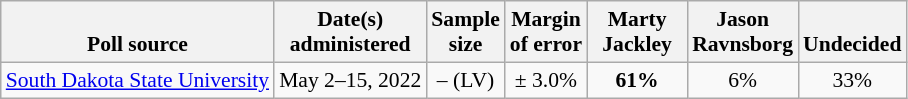<table class="wikitable" style="font-size:90%;text-align:center;">
<tr valign=bottom>
<th>Poll source</th>
<th>Date(s)<br>administered</th>
<th>Sample<br>size</th>
<th>Margin<br>of error</th>
<th style="width:60px;">Marty<br>Jackley</th>
<th style="width:60px;">Jason<br>Ravnsborg</th>
<th>Undecided</th>
</tr>
<tr>
<td style="text-align:left;"><a href='#'>South Dakota State University</a></td>
<td>May 2–15, 2022</td>
<td>– (LV)</td>
<td>± 3.0%</td>
<td><strong>61%</strong></td>
<td>6%</td>
<td>33%</td>
</tr>
</table>
